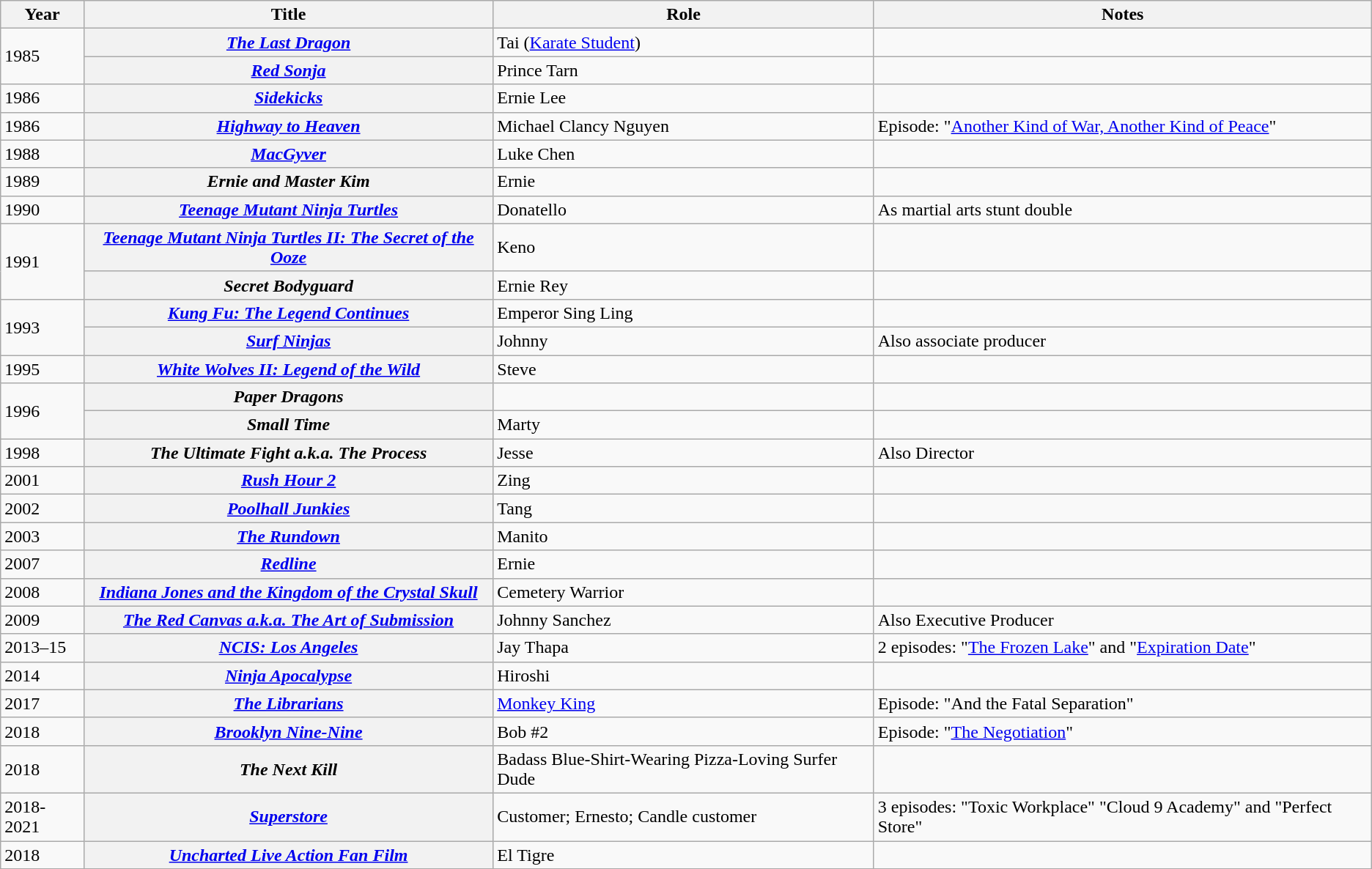<table class="wikitable plainrowheaders sortable">
<tr>
<th scope="col">Year</th>
<th scope="col">Title</th>
<th scope="col">Role</th>
<th scope="col">Notes</th>
</tr>
<tr>
<td rowspan="2">1985</td>
<th scope="row"><em><a href='#'>The Last Dragon</a></em></th>
<td>Tai (<a href='#'>Karate Student</a>)</td>
<td></td>
</tr>
<tr>
<th scope="row"><em><a href='#'>Red Sonja</a></em></th>
<td>Prince Tarn</td>
<td></td>
</tr>
<tr>
<td>1986</td>
<th scope="row"><em><a href='#'>Sidekicks</a></em></th>
<td>Ernie Lee</td>
<td></td>
</tr>
<tr>
<td>1986</td>
<th scope="row"><em><a href='#'>Highway to Heaven</a></em></th>
<td>Michael Clancy Nguyen</td>
<td>Episode: "<a href='#'>Another Kind of War, Another Kind of Peace</a>"</td>
</tr>
<tr>
<td>1988</td>
<th scope="row"><em><a href='#'>MacGyver</a></em></th>
<td>Luke Chen</td>
<td></td>
</tr>
<tr>
<td>1989</td>
<th scope="row"><em>Ernie and Master Kim</em></th>
<td>Ernie</td>
<td></td>
</tr>
<tr>
<td>1990</td>
<th scope="row"><em><a href='#'>Teenage Mutant Ninja Turtles</a></em></th>
<td>Donatello</td>
<td>As martial arts stunt double</td>
</tr>
<tr>
<td rowspan="2">1991</td>
<th scope="row"><em><a href='#'>Teenage Mutant Ninja Turtles II: The Secret of the Ooze</a></em></th>
<td>Keno</td>
<td></td>
</tr>
<tr>
<th scope="row"><em>Secret Bodyguard</em></th>
<td>Ernie Rey</td>
<td></td>
</tr>
<tr>
<td rowspan="2">1993</td>
<th scope="row"><em><a href='#'>Kung Fu: The Legend Continues</a></em></th>
<td>Emperor Sing Ling</td>
<td></td>
</tr>
<tr>
<th scope="row"><em><a href='#'>Surf Ninjas</a></em></th>
<td>Johnny</td>
<td>Also associate producer</td>
</tr>
<tr>
<td>1995</td>
<th scope="row"><em><a href='#'>White Wolves II: Legend of the Wild</a></em></th>
<td>Steve</td>
<td></td>
</tr>
<tr>
<td rowspan="2">1996</td>
<th scope="row"><em>Paper Dragons</em></th>
<td></td>
<td></td>
</tr>
<tr>
<th scope="row"><em>Small Time</em></th>
<td>Marty</td>
<td></td>
</tr>
<tr>
<td>1998</td>
<th scope="row"><em>The Ultimate Fight a.k.a. The Process</em></th>
<td>Jesse</td>
<td>Also Director</td>
</tr>
<tr>
<td>2001</td>
<th scope="row"><em><a href='#'>Rush Hour 2</a></em></th>
<td>Zing</td>
<td></td>
</tr>
<tr>
<td>2002</td>
<th scope="row"><em><a href='#'>Poolhall Junkies</a></em></th>
<td>Tang</td>
<td></td>
</tr>
<tr>
<td>2003</td>
<th scope="row"><em><a href='#'>The Rundown</a></em></th>
<td>Manito</td>
<td></td>
</tr>
<tr>
<td>2007</td>
<th scope="row"><em><a href='#'>Redline</a></em></th>
<td>Ernie</td>
<td></td>
</tr>
<tr>
<td>2008</td>
<th scope="row"><em><a href='#'>Indiana Jones and the Kingdom of the Crystal Skull</a></em></th>
<td>Cemetery Warrior</td>
<td></td>
</tr>
<tr>
<td>2009</td>
<th scope="row"><em><a href='#'>The Red Canvas a.k.a. The Art of Submission</a></em></th>
<td>Johnny Sanchez</td>
<td>Also Executive Producer</td>
</tr>
<tr>
<td>2013–15</td>
<th scope="row"><em><a href='#'>NCIS: Los Angeles</a></em></th>
<td>Jay Thapa</td>
<td>2 episodes: "<a href='#'>The Frozen Lake</a>" and "<a href='#'>Expiration Date</a>"</td>
</tr>
<tr>
<td>2014</td>
<th scope="row"><em><a href='#'>Ninja Apocalypse</a></em></th>
<td>Hiroshi</td>
<td></td>
</tr>
<tr>
<td>2017</td>
<th scope="row"><em><a href='#'>The Librarians</a></em></th>
<td><a href='#'>Monkey King</a></td>
<td>Episode: "And the Fatal Separation"</td>
</tr>
<tr>
<td>2018</td>
<th scope="row"><em><a href='#'>Brooklyn Nine-Nine</a></em></th>
<td>Bob #2</td>
<td>Episode: "<a href='#'>The Negotiation</a>"</td>
</tr>
<tr>
<td>2018</td>
<th scope="row"><em>The Next Kill</em></th>
<td>Badass Blue-Shirt-Wearing Pizza-Loving Surfer Dude</td>
<td></td>
</tr>
<tr>
<td>2018-2021</td>
<th scope="row"><em><a href='#'>Superstore</a></em></th>
<td>Customer; Ernesto; Candle customer</td>
<td>3 episodes: "Toxic Workplace" "Cloud 9 Academy" and "Perfect Store"</td>
</tr>
<tr>
<td>2018</td>
<th scope="row"><em><a href='#'>Uncharted Live Action Fan Film</a></em></th>
<td>El Tigre</td>
<td></td>
</tr>
<tr>
</tr>
</table>
